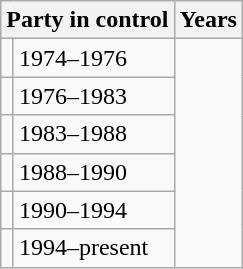<table class="wikitable">
<tr>
<th colspan="2">Party in control</th>
<th>Years</th>
</tr>
<tr>
<td></td>
<td>1974–1976</td>
</tr>
<tr>
<td></td>
<td>1976–1983</td>
</tr>
<tr>
<td></td>
<td>1983–1988</td>
</tr>
<tr>
<td></td>
<td>1988–1990</td>
</tr>
<tr>
<td></td>
<td>1990–1994</td>
</tr>
<tr>
<td></td>
<td>1994–present</td>
</tr>
</table>
